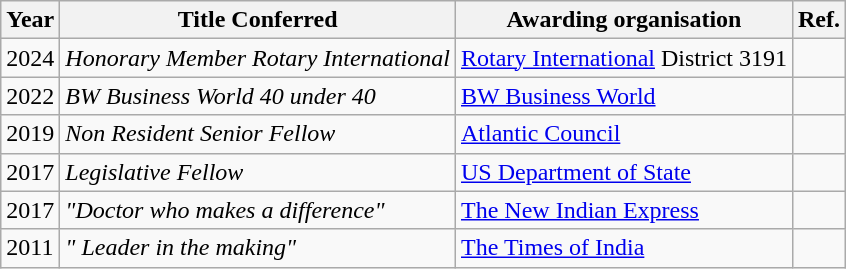<table class="wikitable">
<tr>
<th>Year</th>
<th>Title Conferred</th>
<th>Awarding organisation</th>
<th>Ref.</th>
</tr>
<tr>
<td>2024</td>
<td><em>Honorary Member Rotary International</em></td>
<td><a href='#'>Rotary International</a> District 3191</td>
<td></td>
</tr>
<tr>
<td>2022</td>
<td><em>BW Business World 40 under 40</em></td>
<td><a href='#'>BW Business World</a></td>
<td></td>
</tr>
<tr>
<td>2019</td>
<td><em>Non Resident Senior Fellow</em></td>
<td><a href='#'>Atlantic Council</a></td>
<td></td>
</tr>
<tr>
<td>2017</td>
<td><em>Legislative Fellow</em></td>
<td><a href='#'>US Department of State</a></td>
<td></td>
</tr>
<tr>
<td>2017</td>
<td><em>"Doctor who makes a difference"</em></td>
<td><a href='#'>The New Indian Express</a></td>
<td></td>
</tr>
<tr>
<td>2011</td>
<td><em>" Leader in the making"</em></td>
<td><a href='#'>The Times of India</a></td>
<td></td>
</tr>
</table>
